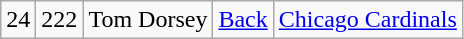<table class="wikitable" style="text-align:center">
<tr>
<td>24</td>
<td>222</td>
<td>Tom Dorsey</td>
<td><a href='#'>Back</a></td>
<td><a href='#'>Chicago Cardinals</a></td>
</tr>
</table>
